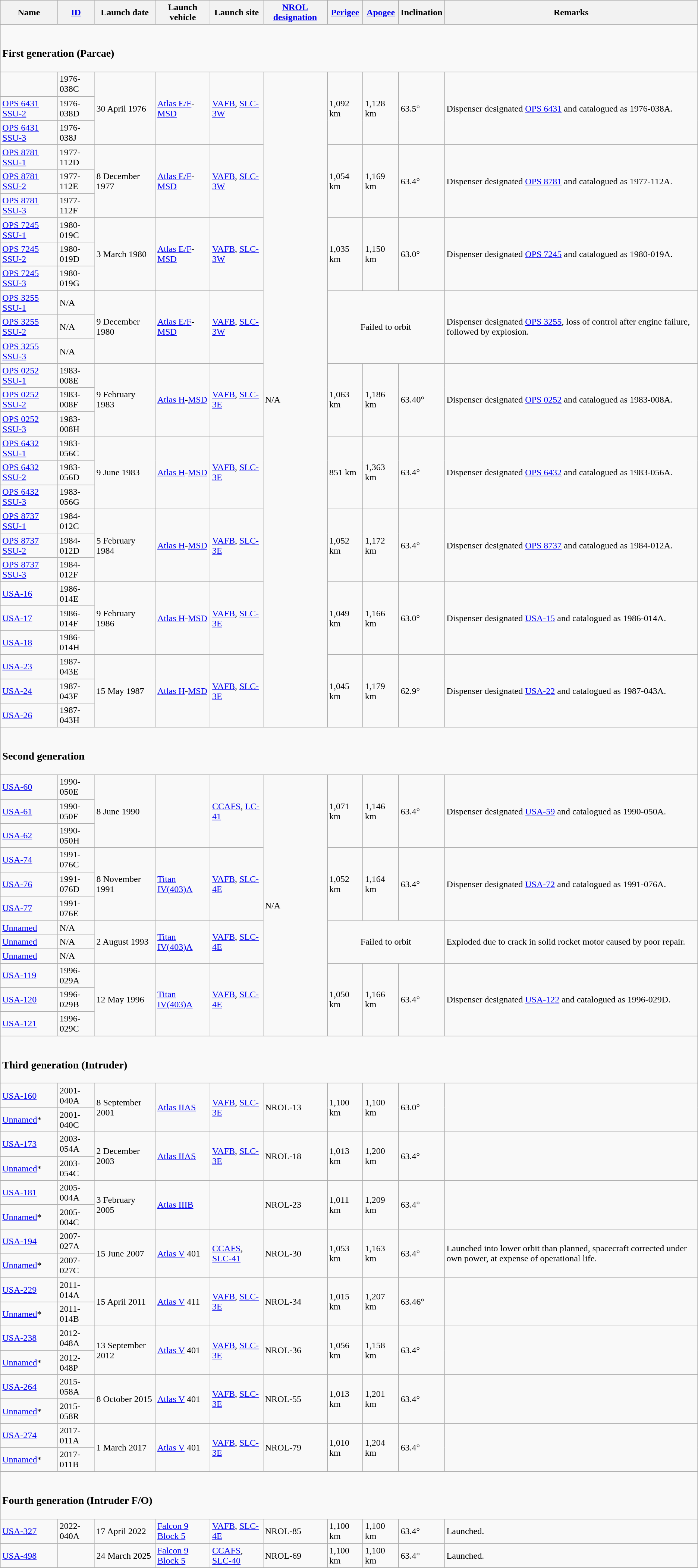<table class="wikitable sortable">
<tr>
<th>Name</th>
<th><a href='#'>ID</a></th>
<th>Launch date</th>
<th>Launch vehicle</th>
<th>Launch site</th>
<th><a href='#'>NROL designation</a></th>
<th><a href='#'>Perigee</a></th>
<th><a href='#'>Apogee</a></th>
<th>Inclination</th>
<th>Remarks</th>
</tr>
<tr>
<td colspan=10><br><h3>First generation (Parcae)</h3></td>
</tr>
<tr>
<td></td>
<td>1976-038C</td>
<td rowspan=3>30 April 1976</td>
<td rowspan=3><a href='#'>Atlas E/F</a>-<a href='#'>MSD</a></td>
<td rowspan=3><a href='#'>VAFB</a>, <a href='#'>SLC-3W</a></td>
<td rowspan=27>N/A</td>
<td rowspan=3>1,092 km</td>
<td rowspan=3>1,128 km</td>
<td rowspan=3>63.5°</td>
<td rowspan=3>Dispenser designated <a href='#'>OPS 6431</a> and catalogued as 1976-038A.</td>
</tr>
<tr>
<td><a href='#'>OPS 6431 SSU-2</a></td>
<td>1976-038D</td>
</tr>
<tr>
<td><a href='#'>OPS 6431 SSU-3</a></td>
<td>1976-038J</td>
</tr>
<tr>
<td><a href='#'>OPS 8781 SSU-1</a></td>
<td>1977-112D</td>
<td rowspan=3>8 December 1977</td>
<td rowspan=3><a href='#'>Atlas E/F</a>-<a href='#'>MSD</a></td>
<td rowspan=3><a href='#'>VAFB</a>, <a href='#'>SLC-3W</a></td>
<td rowspan=3>1,054 km</td>
<td rowspan=3>1,169 km</td>
<td rowspan=3>63.4°</td>
<td rowspan=3>Dispenser designated <a href='#'>OPS 8781</a> and catalogued as 1977-112A.</td>
</tr>
<tr>
<td><a href='#'>OPS 8781 SSU-2</a></td>
<td>1977-112E</td>
</tr>
<tr>
<td><a href='#'>OPS 8781 SSU-3</a></td>
<td>1977-112F</td>
</tr>
<tr>
<td><a href='#'>OPS 7245 SSU-1</a></td>
<td>1980-019C</td>
<td rowspan=3>3 March 1980</td>
<td rowspan=3><a href='#'>Atlas E/F</a>-<a href='#'>MSD</a></td>
<td rowspan=3><a href='#'>VAFB</a>, <a href='#'>SLC-3W</a></td>
<td rowspan=3>1,035 km</td>
<td rowspan=3>1,150 km</td>
<td rowspan=3>63.0°</td>
<td rowspan=3>Dispenser designated <a href='#'>OPS 7245</a> and catalogued as 1980-019A.</td>
</tr>
<tr>
<td><a href='#'>OPS 7245 SSU-2</a></td>
<td>1980-019D</td>
</tr>
<tr>
<td><a href='#'>OPS 7245 SSU-3</a></td>
<td>1980-019G</td>
</tr>
<tr>
<td><a href='#'>OPS 3255 SSU-1</a></td>
<td>N/A</td>
<td rowspan=3>9 December 1980</td>
<td rowspan=3><a href='#'>Atlas E/F</a>-<a href='#'>MSD</a></td>
<td rowspan=3><a href='#'>VAFB</a>, <a href='#'>SLC-3W</a></td>
<td rowspan=3 colspan=3 align=center>Failed to orbit</td>
<td rowspan=3>Dispenser designated <a href='#'>OPS 3255</a>, loss of control after engine failure, followed by explosion.</td>
</tr>
<tr>
<td><a href='#'>OPS 3255 SSU-2</a></td>
<td>N/A</td>
</tr>
<tr>
<td><a href='#'>OPS 3255 SSU-3</a></td>
<td>N/A</td>
</tr>
<tr>
<td><a href='#'>OPS 0252 SSU-1</a></td>
<td>1983-008E</td>
<td rowspan=3>9 February 1983</td>
<td rowspan=3><a href='#'>Atlas H</a>-<a href='#'>MSD</a></td>
<td rowspan=3><a href='#'>VAFB</a>, <a href='#'>SLC-3E</a></td>
<td rowspan=3>1,063 km</td>
<td rowspan=3>1,186 km</td>
<td rowspan=3>63.40°</td>
<td rowspan=3>Dispenser designated <a href='#'>OPS 0252</a> and catalogued as 1983-008A.</td>
</tr>
<tr>
<td><a href='#'>OPS 0252 SSU-2</a></td>
<td>1983-008F</td>
</tr>
<tr>
<td><a href='#'>OPS 0252 SSU-3</a></td>
<td>1983-008H</td>
</tr>
<tr>
<td><a href='#'>OPS 6432 SSU-1</a></td>
<td>1983-056C</td>
<td rowspan=3>9 June 1983</td>
<td rowspan=3><a href='#'>Atlas H</a>-<a href='#'>MSD</a></td>
<td rowspan=3><a href='#'>VAFB</a>, <a href='#'>SLC-3E</a></td>
<td rowspan=3>851 km</td>
<td rowspan=3>1,363 km</td>
<td rowspan=3>63.4°</td>
<td rowspan=3>Dispenser designated <a href='#'>OPS 6432</a> and catalogued as 1983-056A.</td>
</tr>
<tr>
<td><a href='#'>OPS 6432 SSU-2</a></td>
<td>1983-056D</td>
</tr>
<tr>
<td><a href='#'>OPS 6432 SSU-3</a></td>
<td>1983-056G</td>
</tr>
<tr>
<td><a href='#'>OPS 8737 SSU-1</a></td>
<td>1984-012C</td>
<td rowspan=3>5 February 1984</td>
<td rowspan=3><a href='#'>Atlas H</a>-<a href='#'>MSD</a></td>
<td rowspan=3><a href='#'>VAFB</a>, <a href='#'>SLC-3E</a></td>
<td rowspan=3>1,052 km</td>
<td rowspan=3>1,172 km</td>
<td rowspan=3>63.4°</td>
<td rowspan=3>Dispenser designated <a href='#'>OPS 8737</a> and catalogued as 1984-012A.</td>
</tr>
<tr>
<td><a href='#'>OPS 8737 SSU-2</a></td>
<td>1984-012D</td>
</tr>
<tr>
<td><a href='#'>OPS 8737 SSU-3</a></td>
<td>1984-012F</td>
</tr>
<tr>
<td><a href='#'>USA-16</a></td>
<td>1986-014E</td>
<td rowspan=3>9 February 1986</td>
<td rowspan=3><a href='#'>Atlas H</a>-<a href='#'>MSD</a></td>
<td rowspan=3><a href='#'>VAFB</a>, <a href='#'>SLC-3E</a></td>
<td rowspan=3>1,049 km</td>
<td rowspan=3>1,166 km</td>
<td rowspan=3>63.0°</td>
<td rowspan=3>Dispenser designated <a href='#'>USA-15</a> and catalogued as 1986-014A.</td>
</tr>
<tr>
<td><a href='#'>USA-17</a></td>
<td>1986-014F</td>
</tr>
<tr>
<td><a href='#'>USA-18</a></td>
<td>1986-014H</td>
</tr>
<tr>
<td><a href='#'>USA-23</a></td>
<td>1987-043E</td>
<td rowspan=3>15 May 1987</td>
<td rowspan=3><a href='#'>Atlas H</a>-<a href='#'>MSD</a></td>
<td rowspan=3><a href='#'>VAFB</a>, <a href='#'>SLC-3E</a></td>
<td rowspan=3>1,045 km</td>
<td rowspan=3>1,179 km</td>
<td rowspan=3>62.9°</td>
<td rowspan=3>Dispenser designated <a href='#'>USA-22</a> and catalogued as 1987-043A.</td>
</tr>
<tr>
<td><a href='#'>USA-24</a></td>
<td>1987-043F</td>
</tr>
<tr>
<td><a href='#'>USA-26</a></td>
<td>1987-043H</td>
</tr>
<tr>
<td colspan=10><br><h3>Second generation</h3></td>
</tr>
<tr>
<td><a href='#'>USA-60</a></td>
<td>1990-050E</td>
<td rowspan=3>8 June 1990</td>
<td rowspan=3></td>
<td rowspan=3><a href='#'>CCAFS</a>, <a href='#'>LC-41</a></td>
<td rowspan=12>N/A</td>
<td rowspan=3>1,071 km</td>
<td rowspan=3>1,146 km</td>
<td rowspan=3>63.4°</td>
<td rowspan=3>Dispenser designated <a href='#'>USA-59</a> and catalogued as 1990-050A.</td>
</tr>
<tr>
<td><a href='#'>USA-61</a></td>
<td>1990-050F</td>
</tr>
<tr>
<td><a href='#'>USA-62</a></td>
<td>1990-050H</td>
</tr>
<tr>
<td><a href='#'>USA-74</a></td>
<td>1991-076C</td>
<td rowspan=3>8 November 1991</td>
<td rowspan=3><a href='#'>Titan IV(403)A</a></td>
<td rowspan=3><a href='#'>VAFB</a>, <a href='#'>SLC-4E</a></td>
<td rowspan=3>1,052 km</td>
<td rowspan=3>1,164 km</td>
<td rowspan=3>63.4°</td>
<td rowspan=3>Dispenser designated <a href='#'>USA-72</a> and catalogued as 1991-076A.</td>
</tr>
<tr>
<td><a href='#'>USA-76</a></td>
<td>1991-076D</td>
</tr>
<tr>
<td><a href='#'>USA-77</a></td>
<td>1991-076E</td>
</tr>
<tr>
<td><a href='#'>Unnamed</a></td>
<td>N/A</td>
<td rowspan=3>2 August 1993</td>
<td rowspan=3><a href='#'>Titan IV(403)A</a></td>
<td rowspan=3><a href='#'>VAFB</a>, <a href='#'>SLC-4E</a></td>
<td rowspan=3 colspan=3 align=center>Failed to orbit</td>
<td rowspan=3>Exploded due to crack in solid rocket motor caused by poor repair.</td>
</tr>
<tr>
<td><a href='#'>Unnamed</a></td>
<td>N/A</td>
</tr>
<tr>
<td><a href='#'>Unnamed</a></td>
<td>N/A</td>
</tr>
<tr>
<td><a href='#'>USA-119</a></td>
<td>1996-029A</td>
<td rowspan=3>12 May 1996</td>
<td rowspan=3><a href='#'>Titan IV(403)A</a></td>
<td rowspan=3><a href='#'>VAFB</a>, <a href='#'>SLC-4E</a></td>
<td rowspan=3>1,050 km</td>
<td rowspan=3>1,166 km</td>
<td rowspan=3>63.4°</td>
<td rowspan=3>Dispenser designated <a href='#'>USA-122</a> and catalogued as 1996-029D.</td>
</tr>
<tr>
<td><a href='#'>USA-120</a></td>
<td>1996-029B</td>
</tr>
<tr>
<td><a href='#'>USA-121</a></td>
<td>1996-029C</td>
</tr>
<tr>
<td colspan=10><br><h3>Third generation (Intruder)</h3></td>
</tr>
<tr>
<td><a href='#'>USA-160</a></td>
<td>2001-040A</td>
<td rowspan=2>8 September 2001</td>
<td rowspan=2><a href='#'>Atlas IIAS</a></td>
<td rowspan=2><a href='#'>VAFB</a>, <a href='#'>SLC-3E</a></td>
<td rowspan=2>NROL-13</td>
<td rowspan=2>1,100 km</td>
<td rowspan=2>1,100 km</td>
<td rowspan=2>63.0°</td>
<td rowspan=2></td>
</tr>
<tr>
<td><a href='#'>Unnamed</a>*</td>
<td>2001-040C</td>
</tr>
<tr>
<td><a href='#'>USA-173</a></td>
<td>2003-054A</td>
<td rowspan=2>2 December 2003</td>
<td rowspan=2><a href='#'>Atlas IIAS</a></td>
<td rowspan=2><a href='#'>VAFB</a>, <a href='#'>SLC-3E</a></td>
<td rowspan=2>NROL-18</td>
<td rowspan=2>1,013 km</td>
<td rowspan=2>1,200 km</td>
<td rowspan=2>63.4°</td>
<td rowspan=2></td>
</tr>
<tr>
<td><a href='#'>Unnamed</a>*</td>
<td>2003-054C</td>
</tr>
<tr>
<td><a href='#'>USA-181</a></td>
<td>2005-004A</td>
<td rowspan=2>3 February 2005</td>
<td rowspan=2><a href='#'>Atlas IIIB</a></td>
<td rowspan=2></td>
<td rowspan=2>NROL-23</td>
<td rowspan=2>1,011 km</td>
<td rowspan=2>1,209 km</td>
<td rowspan=2>63.4°</td>
<td rowspan=2></td>
</tr>
<tr>
<td><a href='#'>Unnamed</a>*</td>
<td>2005-004C</td>
</tr>
<tr>
<td><a href='#'>USA-194</a></td>
<td>2007-027A</td>
<td rowspan=2>15 June 2007</td>
<td rowspan=2><a href='#'>Atlas V</a> 401</td>
<td rowspan=2><a href='#'>CCAFS</a>, <a href='#'>SLC-41</a></td>
<td rowspan=2>NROL-30</td>
<td rowspan=2>1,053 km</td>
<td rowspan=2>1,163 km</td>
<td rowspan=2>63.4°</td>
<td rowspan=2>Launched into lower orbit than planned, spacecraft corrected under own power, at expense of operational life.</td>
</tr>
<tr>
<td><a href='#'>Unnamed</a>*</td>
<td>2007-027C</td>
</tr>
<tr>
<td><a href='#'>USA-229</a></td>
<td>2011-014A</td>
<td rowspan=2>15 April 2011</td>
<td rowspan=2><a href='#'>Atlas V</a> 411</td>
<td rowspan=2><a href='#'>VAFB</a>, <a href='#'>SLC-3E</a></td>
<td rowspan=2>NROL-34</td>
<td rowspan=2>1,015 km</td>
<td rowspan=2>1,207 km</td>
<td rowspan=2>63.46°</td>
<td rowspan=2></td>
</tr>
<tr>
<td><a href='#'>Unnamed</a>*</td>
<td>2011-014B</td>
</tr>
<tr>
<td><a href='#'>USA-238</a></td>
<td>2012-048A</td>
<td rowspan=2>13 September 2012</td>
<td rowspan=2><a href='#'>Atlas V</a> 401</td>
<td rowspan=2><a href='#'>VAFB</a>, <a href='#'>SLC-3E</a></td>
<td rowspan=2>NROL-36</td>
<td rowspan=2>1,056 km</td>
<td rowspan=2>1,158 km</td>
<td rowspan=2>63.4°</td>
<td rowspan=2></td>
</tr>
<tr>
<td><a href='#'>Unnamed</a>*</td>
<td>2012-048P</td>
</tr>
<tr>
<td><a href='#'>USA-264</a></td>
<td>2015-058A</td>
<td rowspan=2>8 October 2015</td>
<td rowspan=2><a href='#'>Atlas V</a> 401</td>
<td rowspan=2><a href='#'>VAFB</a>, <a href='#'>SLC-3E</a></td>
<td rowspan=2>NROL-55</td>
<td rowspan=2>1,013 km</td>
<td rowspan=2>1,201 km</td>
<td rowspan=2>63.4°</td>
<td rowspan=2></td>
</tr>
<tr>
<td><a href='#'>Unnamed</a>*</td>
<td>2015-058R</td>
</tr>
<tr>
<td><a href='#'>USA-274</a></td>
<td>2017-011A</td>
<td rowspan=2>1 March 2017</td>
<td rowspan=2><a href='#'>Atlas V</a> 401</td>
<td rowspan=2><a href='#'>VAFB</a>, <a href='#'>SLC-3E</a></td>
<td rowspan=2>NROL-79</td>
<td rowspan=2>1,010 km</td>
<td rowspan=2>1,204 km</td>
<td rowspan=2>63.4°</td>
<td rowspan=2></td>
</tr>
<tr>
<td><a href='#'>Unnamed</a>*</td>
<td>2017-011B</td>
</tr>
<tr>
<td colspan=10><br><h3>Fourth generation (Intruder F/O)</h3></td>
</tr>
<tr>
<td><a href='#'>USA-327</a></td>
<td>2022-040A</td>
<td rowspan=1>17 April 2022</td>
<td rowspan=1><a href='#'>Falcon 9 Block 5</a></td>
<td rowspan=1><a href='#'>VAFB</a>, <a href='#'>SLC-4E</a></td>
<td rowspan=1>NROL-85</td>
<td rowspan=1>1,100 km</td>
<td rowspan=1>1,100 km</td>
<td rowspan=1>63.4°</td>
<td rowspan=1>Launched.</td>
</tr>
<tr>
<td><a href='#'>USA-498</a></td>
<td></td>
<td rowspan=1>24 March 2025</td>
<td rowspan=1><a href='#'>Falcon 9 Block 5</a></td>
<td rowspan=1><a href='#'>CCAFS</a>, <a href='#'>SLC-40</a></td>
<td rowspan=1>NROL-69</td>
<td rowspan=1>1,100 km</td>
<td rowspan=1>1,100 km</td>
<td rowspan=1>63.4°</td>
<td rowspan=1>Launched.</td>
</tr>
<tr>
</tr>
<tr>
</tr>
</table>
